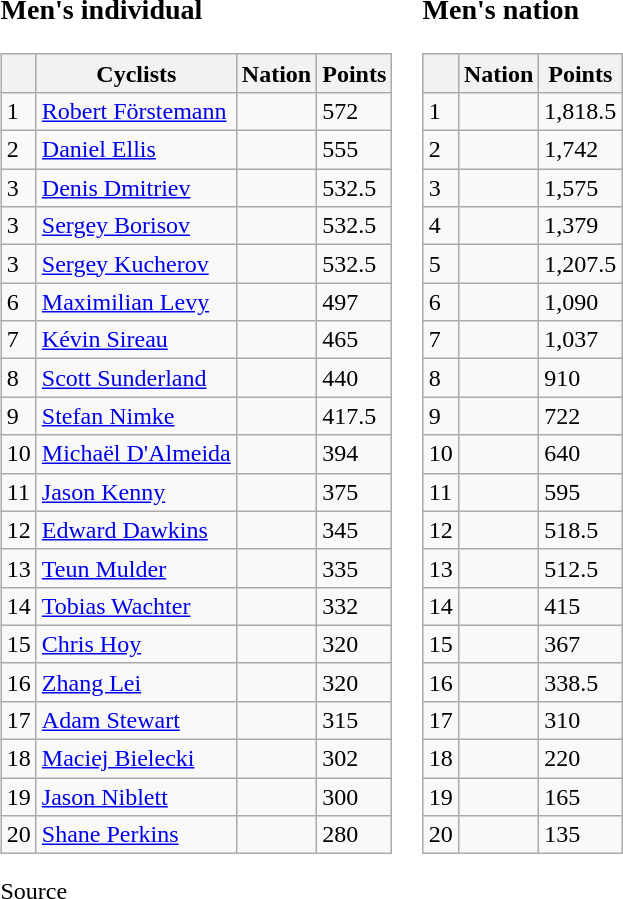<table class="vatop">
<tr valign="top">
<td><br><h3>Men's individual</h3><table class="wikitable sortable">
<tr style=background:#ccccff;>
<th></th>
<th>Cyclists</th>
<th>Nation</th>
<th>Points</th>
</tr>
<tr>
<td>1</td>
<td><a href='#'>Robert Förstemann</a></td>
<td></td>
<td>572</td>
</tr>
<tr>
<td>2</td>
<td><a href='#'>Daniel Ellis</a></td>
<td></td>
<td>555</td>
</tr>
<tr>
<td>3</td>
<td><a href='#'>Denis Dmitriev</a></td>
<td></td>
<td>532.5</td>
</tr>
<tr>
<td>3</td>
<td><a href='#'>Sergey Borisov</a></td>
<td></td>
<td>532.5</td>
</tr>
<tr>
<td>3</td>
<td><a href='#'>Sergey Kucherov</a></td>
<td></td>
<td>532.5</td>
</tr>
<tr>
<td>6</td>
<td><a href='#'>Maximilian Levy</a></td>
<td></td>
<td>497</td>
</tr>
<tr>
<td>7</td>
<td><a href='#'>Kévin Sireau</a></td>
<td></td>
<td>465</td>
</tr>
<tr>
<td>8</td>
<td><a href='#'>Scott Sunderland</a></td>
<td></td>
<td>440</td>
</tr>
<tr>
<td>9</td>
<td><a href='#'>Stefan Nimke</a></td>
<td></td>
<td>417.5</td>
</tr>
<tr>
<td>10</td>
<td><a href='#'>Michaël D'Almeida</a></td>
<td></td>
<td>394</td>
</tr>
<tr>
<td>11</td>
<td><a href='#'>Jason Kenny</a></td>
<td></td>
<td>375</td>
</tr>
<tr>
<td>12</td>
<td><a href='#'>Edward Dawkins</a></td>
<td></td>
<td>345</td>
</tr>
<tr>
<td>13</td>
<td><a href='#'>Teun Mulder</a></td>
<td></td>
<td>335</td>
</tr>
<tr>
<td>14</td>
<td><a href='#'>Tobias Wachter</a></td>
<td></td>
<td>332</td>
</tr>
<tr>
<td>15</td>
<td><a href='#'>Chris Hoy</a></td>
<td></td>
<td>320</td>
</tr>
<tr>
<td>16</td>
<td><a href='#'>Zhang Lei</a></td>
<td></td>
<td>320</td>
</tr>
<tr>
<td>17</td>
<td><a href='#'>Adam Stewart</a></td>
<td></td>
<td>315</td>
</tr>
<tr>
<td>18</td>
<td><a href='#'>Maciej Bielecki</a></td>
<td></td>
<td>302</td>
</tr>
<tr>
<td>19</td>
<td><a href='#'>Jason Niblett</a></td>
<td></td>
<td>300</td>
</tr>
<tr>
<td>20</td>
<td><a href='#'>Shane Perkins</a></td>
<td></td>
<td>280</td>
</tr>
</table>
Source</td>
<td><br><h3>Men's nation</h3><table class="wikitable sortable">
<tr style=background:#ccccff;>
<th></th>
<th>Nation</th>
<th>Points</th>
</tr>
<tr>
<td>1</td>
<td></td>
<td>1,818.5</td>
</tr>
<tr>
<td>2</td>
<td></td>
<td>1,742</td>
</tr>
<tr>
<td>3</td>
<td></td>
<td>1,575</td>
</tr>
<tr>
<td>4</td>
<td></td>
<td>1,379</td>
</tr>
<tr>
<td>5</td>
<td></td>
<td>1,207.5</td>
</tr>
<tr>
<td>6</td>
<td></td>
<td>1,090</td>
</tr>
<tr>
<td>7</td>
<td></td>
<td>1,037</td>
</tr>
<tr>
<td>8</td>
<td></td>
<td>910</td>
</tr>
<tr>
<td>9</td>
<td></td>
<td>722</td>
</tr>
<tr>
<td>10</td>
<td></td>
<td>640</td>
</tr>
<tr>
<td>11</td>
<td></td>
<td>595</td>
</tr>
<tr>
<td>12</td>
<td></td>
<td>518.5</td>
</tr>
<tr>
<td>13</td>
<td></td>
<td>512.5</td>
</tr>
<tr>
<td>14</td>
<td></td>
<td>415</td>
</tr>
<tr>
<td>15</td>
<td></td>
<td>367</td>
</tr>
<tr>
<td>16</td>
<td></td>
<td>338.5</td>
</tr>
<tr>
<td>17</td>
<td></td>
<td>310</td>
</tr>
<tr>
<td>18</td>
<td></td>
<td>220</td>
</tr>
<tr>
<td>19</td>
<td></td>
<td>165</td>
</tr>
<tr>
<td>20</td>
<td></td>
<td>135</td>
</tr>
</table>
</td>
</tr>
</table>
